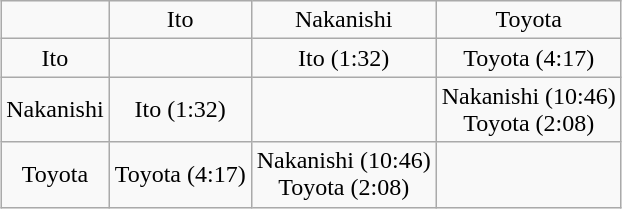<table class="wikitable" style="margin: 1em auto 1em auto;text-align:center">
<tr>
<td></td>
<td>Ito</td>
<td>Nakanishi</td>
<td>Toyota</td>
</tr>
<tr>
<td>Ito</td>
<td></td>
<td>Ito (1:32)</td>
<td>Toyota (4:17)</td>
</tr>
<tr>
<td>Nakanishi</td>
<td>Ito (1:32)</td>
<td></td>
<td> Nakanishi (10:46)<br> Toyota (2:08)</td>
</tr>
<tr>
<td>Toyota</td>
<td>Toyota (4:17)</td>
<td> Nakanishi (10:46)<br> Toyota (2:08)</td>
<td></td>
</tr>
</table>
